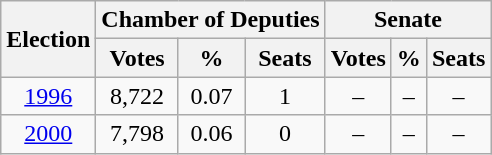<table class=wikitable style=text-align:center>
<tr>
<th rowspan=2>Election</th>
<th colspan=3>Chamber of Deputies</th>
<th colspan=3>Senate</th>
</tr>
<tr>
<th>Votes</th>
<th>%</th>
<th>Seats</th>
<th>Votes</th>
<th>%</th>
<th>Seats</th>
</tr>
<tr>
<td><a href='#'>1996</a></td>
<td>8,722</td>
<td>0.07</td>
<td>1</td>
<td>–</td>
<td>–</td>
<td>–</td>
</tr>
<tr>
<td><a href='#'>2000</a></td>
<td>7,798</td>
<td>0.06</td>
<td>0</td>
<td>–</td>
<td>–</td>
<td>–</td>
</tr>
</table>
